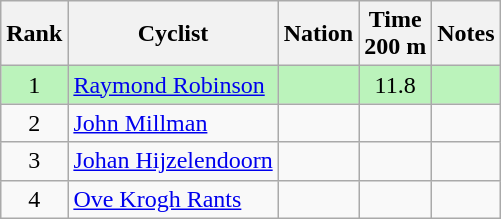<table class="wikitable sortable" style="text-align:center">
<tr>
<th>Rank</th>
<th>Cyclist</th>
<th>Nation</th>
<th>Time<br>200 m</th>
<th>Notes</th>
</tr>
<tr bgcolor=bbf3bb>
<td>1</td>
<td align=left><a href='#'>Raymond Robinson</a></td>
<td align=left></td>
<td>11.8</td>
<td></td>
</tr>
<tr>
<td>2</td>
<td align=left><a href='#'>John Millman</a></td>
<td align=left></td>
<td></td>
<td></td>
</tr>
<tr>
<td>3</td>
<td align=left><a href='#'>Johan Hijzelendoorn</a></td>
<td align=left></td>
<td></td>
<td></td>
</tr>
<tr>
<td>4</td>
<td align=left><a href='#'>Ove Krogh Rants</a></td>
<td align=left></td>
<td></td>
<td></td>
</tr>
</table>
